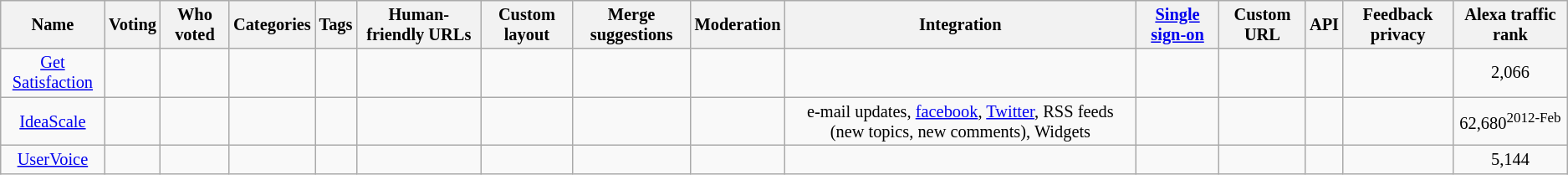<table class="wikitable sortable" style="text-align: center; font-size: 85%">
<tr>
<th>Name</th>
<th>Voting</th>
<th>Who voted</th>
<th>Categories</th>
<th>Tags</th>
<th>Human-friendly URLs</th>
<th>Custom layout</th>
<th>Merge suggestions</th>
<th>Moderation</th>
<th>Integration</th>
<th><a href='#'>Single sign-on</a></th>
<th>Custom URL</th>
<th>API</th>
<th>Feedback privacy</th>
<th>Alexa traffic rank</th>
</tr>
<tr>
<td><a href='#'>Get Satisfaction</a></td>
<td> </td>
<td></td>
<td></td>
<td></td>
<td></td>
<td></td>
<td></td>
<td></td>
<td></td>
<td></td>
<td></td>
<td></td>
<td></td>
<td>2,066</td>
</tr>
<tr>
<td><a href='#'>IdeaScale</a></td>
<td></td>
<td></td>
<td></td>
<td></td>
<td></td>
<td></td>
<td></td>
<td></td>
<td>e-mail updates, <a href='#'>facebook</a>, <a href='#'>Twitter</a>, RSS feeds (new topics, new comments), Widgets</td>
<td></td>
<td></td>
<td></td>
<td></td>
<td>62,680<sup>2012-Feb</sup></td>
</tr>
<tr>
<td><a href='#'>UserVoice</a></td>
<td> </td>
<td></td>
<td></td>
<td></td>
<td></td>
<td></td>
<td></td>
<td></td>
<td></td>
<td></td>
<td></td>
<td></td>
<td></td>
<td>5,144</td>
</tr>
</table>
